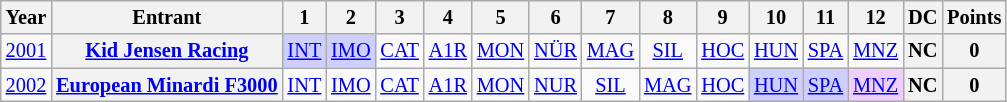<table class="wikitable" style="text-align:center; font-size:85%">
<tr>
<th>Year</th>
<th>Entrant</th>
<th>1</th>
<th>2</th>
<th>3</th>
<th>4</th>
<th>5</th>
<th>6</th>
<th>7</th>
<th>8</th>
<th>9</th>
<th>10</th>
<th>11</th>
<th>12</th>
<th>DC</th>
<th>Points</th>
</tr>
<tr>
<td><a href='#'>2001</a></td>
<th nowrap><a href='#'>Kid Jensen Racing</a></th>
<td style="background:#CFCFFF;"><a href='#'>INT</a><br></td>
<td style="background:#CFCFFF;"><a href='#'>IMO</a><br></td>
<td><a href='#'>CAT</a></td>
<td><a href='#'>A1R</a></td>
<td><a href='#'>MON</a></td>
<td><a href='#'>NÜR</a></td>
<td><a href='#'>MAG</a></td>
<td><a href='#'>SIL</a></td>
<td><a href='#'>HOC</a></td>
<td><a href='#'>HUN</a></td>
<td><a href='#'>SPA</a></td>
<td><a href='#'>MNZ</a></td>
<th>NC</th>
<th>0</th>
</tr>
<tr>
<td><a href='#'>2002</a></td>
<th nowrap><a href='#'>European Minardi F3000</a></th>
<td><a href='#'>INT</a></td>
<td><a href='#'>IMO</a></td>
<td><a href='#'>CAT</a></td>
<td><a href='#'>A1R</a></td>
<td><a href='#'>MON</a></td>
<td><a href='#'>NUR</a></td>
<td><a href='#'>SIL</a></td>
<td><a href='#'>MAG</a></td>
<td><a href='#'>HOC</a></td>
<td style="background:#CFCFFF;"><a href='#'>HUN</a><br></td>
<td style="background:#CFCFFF;"><a href='#'>SPA</a><br></td>
<td style="background:#EFCFFF;"><a href='#'>MNZ</a><br></td>
<th>NC</th>
<th>0</th>
</tr>
</table>
